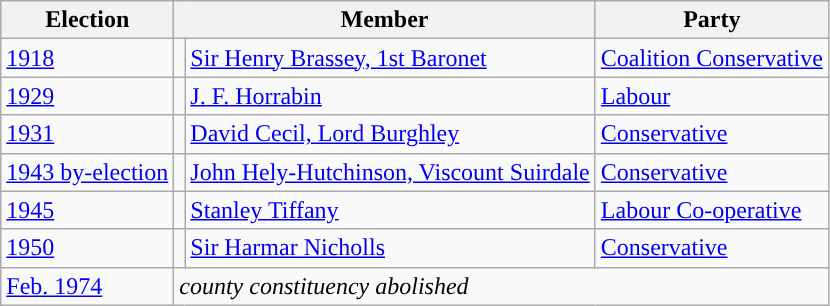<table class="wikitable">
<tr>
<th>Election</th>
<th colspan="2">Member</th>
<th>Party</th>
</tr>
<tr>
<td><a href='#'>1918</a></td>
<td style="color:inherit;background-color: "></td>
<td><a href='#'>Sir Henry Brassey, 1st Baronet</a></td>
<td><a href='#'>Coalition Conservative</a></td>
</tr>
<tr>
<td><a href='#'>1929</a></td>
<td style="color:inherit;background-color: "></td>
<td><a href='#'>J. F. Horrabin</a></td>
<td><a href='#'>Labour</a></td>
</tr>
<tr>
<td><a href='#'>1931</a></td>
<td style="color:inherit;background-color: "></td>
<td><a href='#'>David Cecil, Lord Burghley</a></td>
<td><a href='#'>Conservative</a></td>
</tr>
<tr>
<td><a href='#'>1943 by-election</a></td>
<td style="color:inherit;background-color: "></td>
<td><a href='#'>John Hely-Hutchinson, Viscount Suirdale</a></td>
<td><a href='#'>Conservative</a></td>
</tr>
<tr>
<td><a href='#'>1945</a></td>
<td style="color:inherit;background-color: "></td>
<td><a href='#'>Stanley Tiffany</a></td>
<td><a href='#'>Labour Co-operative</a></td>
</tr>
<tr>
<td><a href='#'>1950</a></td>
<td style="color:inherit;background-color: "></td>
<td><a href='#'>Sir Harmar Nicholls</a></td>
<td><a href='#'>Conservative</a></td>
</tr>
<tr>
<td><a href='#'>Feb. 1974</a></td>
<td colspan="3"><em>county constituency abolished</em></td>
</tr>
</table>
